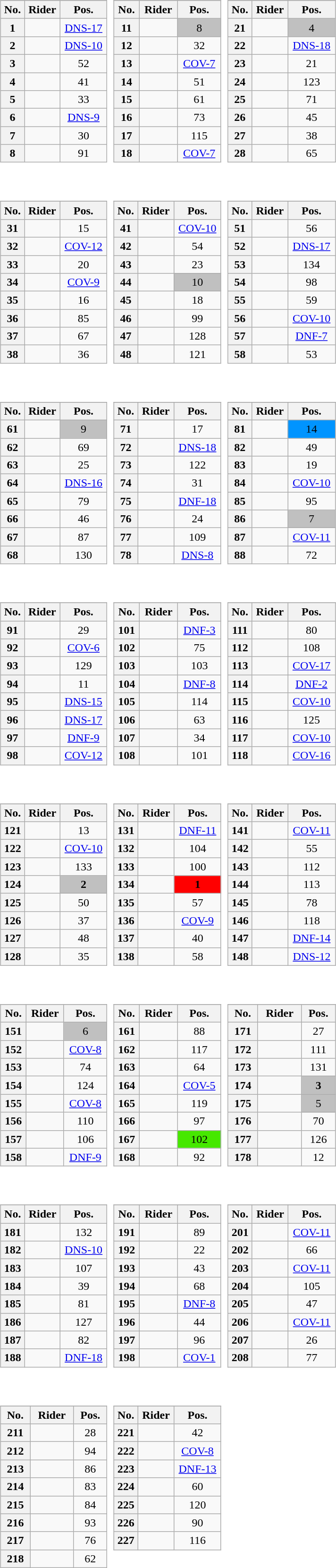<table>
<tr valign="top">
<td style="width:33%;"><br><table class="wikitable plainrowheaders" style="text-align:center; width:97%">
<tr>
</tr>
<tr style="text-align:center;">
<th scope="col">No.</th>
<th scope="col">Rider</th>
<th scope="col">Pos.</th>
</tr>
<tr>
<th scope="row" style="text-align:center;">1</th>
<td style="text-align:left;"></td>
<td><a href='#'>DNS-17</a></td>
</tr>
<tr>
<th scope="row" style="text-align:center;">2</th>
<td style="text-align:left;"></td>
<td><a href='#'>DNS-10</a></td>
</tr>
<tr>
<th scope="row" style="text-align:center;">3</th>
<td style="text-align:left;"></td>
<td>52</td>
</tr>
<tr>
<th scope="row" style="text-align:center;">4</th>
<td style="text-align:left;"></td>
<td>41</td>
</tr>
<tr>
<th scope="row" style="text-align:center;">5</th>
<td style="text-align:left;"></td>
<td>33</td>
</tr>
<tr>
<th scope="row" style="text-align:center;">6</th>
<td style="text-align:left;"></td>
<td><a href='#'>DNS-9</a></td>
</tr>
<tr>
<th scope="row" style="text-align:center;">7</th>
<td style="text-align:left;"></td>
<td>30</td>
</tr>
<tr>
<th scope="row" style="text-align:center;">8</th>
<td style="text-align:left;"></td>
<td>91</td>
</tr>
</table>
</td>
<td><br><table class="wikitable plainrowheaders" style="text-align:center; width:97%">
<tr>
</tr>
<tr style="text-align:center;">
<th scope="col">No.</th>
<th scope="col">Rider</th>
<th scope="col">Pos.</th>
</tr>
<tr>
<th scope="row" style="text-align:center;">11</th>
<td style="text-align:left;"></td>
<td style="text-align:center; background:silver;">8</td>
</tr>
<tr>
<th scope="row" style="text-align:center;">12</th>
<td style="text-align:left;"></td>
<td>32</td>
</tr>
<tr>
<th scope="row" style="text-align:center;">13</th>
<td style="text-align:left;"></td>
<td><a href='#'>COV-7</a></td>
</tr>
<tr>
<th scope="row" style="text-align:center;">14</th>
<td style="text-align:left;"></td>
<td>51</td>
</tr>
<tr>
<th scope="row" style="text-align:center;">15</th>
<td style="text-align:left;"></td>
<td>61</td>
</tr>
<tr>
<th scope="row" style="text-align:center;">16</th>
<td style="text-align:left;"></td>
<td>73</td>
</tr>
<tr>
<th scope="row" style="text-align:center;">17</th>
<td style="text-align:left;"></td>
<td>115</td>
</tr>
<tr>
<th scope="row" style="text-align:center;">18</th>
<td style="text-align:left;"></td>
<td><a href='#'>COV-7</a></td>
</tr>
</table>
</td>
<td><br><table class="wikitable plainrowheaders" style="text-align:center; width:97%">
<tr>
</tr>
<tr style="text-align:center;">
<th scope="col">No.</th>
<th scope="col">Rider</th>
<th scope="col">Pos.</th>
</tr>
<tr>
<th scope="row" style="text-align:center;">21</th>
<td style="text-align:left;"></td>
<td style="text-align:center; background:silver;">4</td>
</tr>
<tr>
<th scope="row" style="text-align:center;">22</th>
<td style="text-align:left;"></td>
<td><a href='#'>DNS-18</a></td>
</tr>
<tr>
<th scope="row" style="text-align:center;">23</th>
<td style="text-align:left;"></td>
<td>21</td>
</tr>
<tr>
<th scope="row" style="text-align:center;">24</th>
<td style="text-align:left;"></td>
<td>123</td>
</tr>
<tr>
<th scope="row" style="text-align:center;">25</th>
<td style="text-align:left;"></td>
<td>71</td>
</tr>
<tr>
<th scope="row" style="text-align:center;">26</th>
<td style="text-align:left;"></td>
<td>45</td>
</tr>
<tr>
<th scope="row" style="text-align:center;">27</th>
<td style="text-align:left;"></td>
<td>38</td>
</tr>
<tr>
<th scope="row" style="text-align:center;">28</th>
<td style="text-align:left;"></td>
<td>65</td>
</tr>
</table>
</td>
<td></td>
</tr>
<tr valign="top">
<td style="width:33%;"><br><table class="wikitable plainrowheaders" style="text-align:center; width:97%">
<tr>
</tr>
<tr style="text-align:center;">
<th scope="col">No.</th>
<th scope="col">Rider</th>
<th scope="col">Pos.</th>
</tr>
<tr>
<th scope="row" style="text-align:center;">31</th>
<td style="text-align:left;"></td>
<td>15</td>
</tr>
<tr>
<th scope="row" style="text-align:center;">32</th>
<td style="text-align:left;"></td>
<td><a href='#'>COV-12</a></td>
</tr>
<tr>
<th scope="row" style="text-align:center;">33</th>
<td style="text-align:left;"></td>
<td>20</td>
</tr>
<tr>
<th scope="row" style="text-align:center;">34</th>
<td style="text-align:left;"></td>
<td><a href='#'>COV-9</a></td>
</tr>
<tr>
<th scope="row" style="text-align:center;">35</th>
<td style="text-align:left;"></td>
<td>16</td>
</tr>
<tr>
<th scope="row" style="text-align:center;">36</th>
<td style="text-align:left;"></td>
<td>85</td>
</tr>
<tr>
<th scope="row" style="text-align:center;">37</th>
<td style="text-align:left;"></td>
<td>67</td>
</tr>
<tr>
<th scope="row" style="text-align:center;">38</th>
<td style="text-align:left;"></td>
<td>36</td>
</tr>
</table>
</td>
<td><br><table class="wikitable plainrowheaders" style="text-align:center; width:97%">
<tr>
</tr>
<tr style="text-align:center;">
<th scope="col">No.</th>
<th scope="col">Rider</th>
<th scope="col">Pos.</th>
</tr>
<tr>
<th scope="row" style="text-align:center;">41</th>
<td style="text-align:left;"></td>
<td><a href='#'>COV-10</a></td>
</tr>
<tr>
<th scope="row" style="text-align:center;">42</th>
<td style="text-align:left;"></td>
<td>54</td>
</tr>
<tr>
<th scope="row" style="text-align:center;">43</th>
<td style="text-align:left;"></td>
<td>23</td>
</tr>
<tr>
<th scope="row" style="text-align:center;">44</th>
<td style="text-align:left;"></td>
<td style="text-align:center; background:silver;">10</td>
</tr>
<tr>
<th scope="row" style="text-align:center;">45</th>
<td style="text-align:left;"></td>
<td>18</td>
</tr>
<tr>
<th scope="row" style="text-align:center;">46</th>
<td style="text-align:left;"></td>
<td>99</td>
</tr>
<tr>
<th scope="row" style="text-align:center;">47</th>
<td style="text-align:left;"></td>
<td>128</td>
</tr>
<tr>
<th scope="row" style="text-align:center;">48</th>
<td style="text-align:left;"></td>
<td>121</td>
</tr>
</table>
</td>
<td><br><table class="wikitable plainrowheaders" style="text-align:center; width:97%">
<tr>
</tr>
<tr style="text-align:center;">
<th scope="col">No.</th>
<th scope="col">Rider</th>
<th scope="col">Pos.</th>
</tr>
<tr>
<th scope="row" style="text-align:center;">51</th>
<td style="text-align:left;"></td>
<td>56</td>
</tr>
<tr>
<th scope="row" style="text-align:center;">52</th>
<td style="text-align:left;"></td>
<td><a href='#'>DNS-17</a></td>
</tr>
<tr>
<th scope="row" style="text-align:center;">53</th>
<td style="text-align:left;"></td>
<td>134</td>
</tr>
<tr>
<th scope="row" style="text-align:center;">54</th>
<td style="text-align:left;"></td>
<td>98</td>
</tr>
<tr>
<th scope="row" style="text-align:center;">55</th>
<td style="text-align:left;"></td>
<td>59</td>
</tr>
<tr>
<th scope="row" style="text-align:center;">56</th>
<td style="text-align:left;"></td>
<td><a href='#'>COV-10</a></td>
</tr>
<tr>
<th scope="row" style="text-align:center;">57</th>
<td style="text-align:left;"></td>
<td><a href='#'>DNF-7</a></td>
</tr>
<tr>
<th scope="row" style="text-align:center;">58</th>
<td style="text-align:left;"></td>
<td>53</td>
</tr>
</table>
</td>
<td></td>
</tr>
<tr valign="top">
<td style="width:33%;"><br><table class="wikitable plainrowheaders" style="text-align:center; width:97%">
<tr>
</tr>
<tr style="text-align:center;">
<th scope="col">No.</th>
<th scope="col">Rider</th>
<th scope="col">Pos.</th>
</tr>
<tr>
<th scope="row" style="text-align:center;">61</th>
<td style="text-align:left;"></td>
<td style="text-align:center; background:silver;">9</td>
</tr>
<tr>
<th scope="row" style="text-align:center;">62</th>
<td style="text-align:left;"></td>
<td>69</td>
</tr>
<tr>
<th scope="row" style="text-align:center;">63</th>
<td style="text-align:left;"></td>
<td>25</td>
</tr>
<tr>
<th scope="row" style="text-align:center;">64</th>
<td style="text-align:left;"></td>
<td><a href='#'>DNS-16</a></td>
</tr>
<tr>
<th scope="row" style="text-align:center;">65</th>
<td style="text-align:left;"></td>
<td>79</td>
</tr>
<tr>
<th scope="row" style="text-align:center;">66</th>
<td style="text-align:left;"></td>
<td>46</td>
</tr>
<tr>
<th scope="row" style="text-align:center;">67</th>
<td style="text-align:left;"></td>
<td>87</td>
</tr>
<tr>
<th scope="row" style="text-align:center;">68</th>
<td style="text-align:left;"></td>
<td>130</td>
</tr>
</table>
</td>
<td><br><table class="wikitable plainrowheaders" style="text-align:center; width:97%">
<tr>
</tr>
<tr style="text-align:center;">
<th scope="col">No.</th>
<th scope="col">Rider</th>
<th scope="col">Pos.</th>
</tr>
<tr>
<th scope="row" style="text-align:center;">71</th>
<td style="text-align:left;"></td>
<td>17</td>
</tr>
<tr>
<th scope="row" style="text-align:center;">72</th>
<td style="text-align:left;"></td>
<td><a href='#'>DNS-18</a></td>
</tr>
<tr>
<th scope="row" style="text-align:center;">73</th>
<td style="text-align:left;"></td>
<td>122</td>
</tr>
<tr>
<th scope="row" style="text-align:center;">74</th>
<td style="text-align:left;"></td>
<td>31</td>
</tr>
<tr>
<th scope="row" style="text-align:center;">75</th>
<td style="text-align:left;"></td>
<td><a href='#'>DNF-18</a></td>
</tr>
<tr>
<th scope="row" style="text-align:center;">76</th>
<td style="text-align:left;"></td>
<td>24</td>
</tr>
<tr>
<th scope="row" style="text-align:center;">77</th>
<td style="text-align:left;"></td>
<td>109</td>
</tr>
<tr>
<th scope="row" style="text-align:center;">78</th>
<td style="text-align:left;"></td>
<td><a href='#'>DNS-8</a></td>
</tr>
</table>
</td>
<td><br><table class="wikitable plainrowheaders" style="text-align:center; width:97%">
<tr>
</tr>
<tr style="text-align:center;">
<th scope="col">No.</th>
<th scope="col">Rider</th>
<th scope="col">Pos.</th>
</tr>
<tr>
<th scope="row" style="text-align:center;">81</th>
<td style="text-align:left;"> </td>
<td style="text-align:center; background:#0094FF;">14</td>
</tr>
<tr>
<th scope="row" style="text-align:center;">82</th>
<td style="text-align:left;"></td>
<td>49</td>
</tr>
<tr>
<th scope="row" style="text-align:center;">83</th>
<td style="text-align:left;"></td>
<td>19</td>
</tr>
<tr>
<th scope="row" style="text-align:center;">84</th>
<td style="text-align:left;"></td>
<td><a href='#'>COV-10</a></td>
</tr>
<tr>
<th scope="row" style="text-align:center;">85</th>
<td style="text-align:left;"></td>
<td>95</td>
</tr>
<tr>
<th scope="row" style="text-align:center;">86</th>
<td style="text-align:left;"></td>
<td style="text-align:center; background:silver;">7</td>
</tr>
<tr>
<th scope="row" style="text-align:center;">87</th>
<td style="text-align:left;"></td>
<td><a href='#'>COV-11</a></td>
</tr>
<tr>
<th scope="row" style="text-align:center;">88</th>
<td style="text-align:left;"></td>
<td>72</td>
</tr>
</table>
</td>
<td></td>
</tr>
<tr valign="top">
<td style="width:33%;"><br><table class="wikitable plainrowheaders" style="text-align:center; width:97%">
<tr>
</tr>
<tr style="text-align:center;">
<th scope="col">No.</th>
<th scope="col">Rider</th>
<th scope="col">Pos.</th>
</tr>
<tr>
<th scope="row" style="text-align:center;">91</th>
<td style="text-align:left;"></td>
<td>29</td>
</tr>
<tr>
<th scope="row" style="text-align:center;">92</th>
<td style="text-align:left;"></td>
<td><a href='#'>COV-6</a></td>
</tr>
<tr>
<th scope="row" style="text-align:center;">93</th>
<td style="text-align:left;"></td>
<td>129</td>
</tr>
<tr>
<th scope="row" style="text-align:center;">94</th>
<td style="text-align:left;"></td>
<td>11</td>
</tr>
<tr>
<th scope="row" style="text-align:center;">95</th>
<td style="text-align:left;"></td>
<td><a href='#'>DNS-15</a></td>
</tr>
<tr>
<th scope="row" style="text-align:center;">96</th>
<td style="text-align:left;"></td>
<td><a href='#'>DNS-17</a></td>
</tr>
<tr>
<th scope="row" style="text-align:center;">97</th>
<td style="text-align:left;"></td>
<td><a href='#'>DNF-9</a></td>
</tr>
<tr>
<th scope="row" style="text-align:center;">98</th>
<td style="text-align:left;"></td>
<td><a href='#'>COV-12</a></td>
</tr>
</table>
</td>
<td><br><table class="wikitable plainrowheaders" style="text-align:center; width:97%">
<tr>
</tr>
<tr style="text-align:center;">
<th scope="col">No.</th>
<th scope="col">Rider</th>
<th scope="col">Pos.</th>
</tr>
<tr>
<th scope="row" style="text-align:center;">101</th>
<td style="text-align:left;"></td>
<td><a href='#'>DNF-3</a></td>
</tr>
<tr>
<th scope="row" style="text-align:center;">102</th>
<td style="text-align:left;"></td>
<td>75</td>
</tr>
<tr>
<th scope="row" style="text-align:center;">103</th>
<td style="text-align:left;"></td>
<td>103</td>
</tr>
<tr>
<th scope="row" style="text-align:center;">104</th>
<td style="text-align:left;"></td>
<td><a href='#'>DNF-8</a></td>
</tr>
<tr>
<th scope="row" style="text-align:center;">105</th>
<td style="text-align:left;"></td>
<td>114</td>
</tr>
<tr>
<th scope="row" style="text-align:center;">106</th>
<td style="text-align:left;"></td>
<td>63</td>
</tr>
<tr>
<th scope="row" style="text-align:center;">107</th>
<td style="text-align:left;"></td>
<td>34</td>
</tr>
<tr>
<th scope="row" style="text-align:center;">108</th>
<td style="text-align:left;"></td>
<td>101</td>
</tr>
</table>
</td>
<td><br><table class="wikitable plainrowheaders" style="text-align:center; width:97%">
<tr>
</tr>
<tr style="text-align:center;">
<th scope="col">No.</th>
<th scope="col">Rider</th>
<th scope="col">Pos.</th>
</tr>
<tr>
<th scope="row" style="text-align:center;">111</th>
<td style="text-align:left;"></td>
<td>80</td>
</tr>
<tr>
<th scope="row" style="text-align:center;">112</th>
<td style="text-align:left;"></td>
<td>108</td>
</tr>
<tr>
<th scope="row" style="text-align:center;">113</th>
<td style="text-align:left;"></td>
<td><a href='#'>COV-17</a></td>
</tr>
<tr>
<th scope="row" style="text-align:center;">114</th>
<td style="text-align:left;"></td>
<td><a href='#'>DNF-2</a></td>
</tr>
<tr>
<th scope="row" style="text-align:center;">115</th>
<td style="text-align:left;"></td>
<td><a href='#'>COV-10</a></td>
</tr>
<tr>
<th scope="row" style="text-align:center;">116</th>
<td style="text-align:left;"></td>
<td>125</td>
</tr>
<tr>
<th scope="row" style="text-align:center;">117</th>
<td style="text-align:left;"></td>
<td><a href='#'>COV-10</a></td>
</tr>
<tr>
<th scope="row" style="text-align:center;">118</th>
<td style="text-align:left;"></td>
<td><a href='#'>COV-16</a></td>
</tr>
</table>
</td>
<td></td>
</tr>
<tr valign="top">
<td style="width:33%;"><br><table class="wikitable plainrowheaders" style="text-align:center; width:97%">
<tr>
</tr>
<tr style="text-align:center;">
<th scope="col">No.</th>
<th scope="col">Rider</th>
<th scope="col">Pos.</th>
</tr>
<tr>
<th scope="row" style="text-align:center;">121</th>
<td style="text-align:left;"></td>
<td>13</td>
</tr>
<tr>
<th scope="row" style="text-align:center;">122</th>
<td style="text-align:left;"></td>
<td><a href='#'>COV-10</a></td>
</tr>
<tr>
<th scope="row" style="text-align:center;">123</th>
<td style="text-align:left;"></td>
<td>133</td>
</tr>
<tr>
<th scope="row" style="text-align:center;">124</th>
<td style="text-align:left;"></td>
<td style="text-align:center; background:silver;"><strong>2</strong></td>
</tr>
<tr>
<th scope="row" style="text-align:center;">125</th>
<td style="text-align:left;"></td>
<td>50</td>
</tr>
<tr>
<th scope="row" style="text-align:center;">126</th>
<td style="text-align:left;"></td>
<td>37</td>
</tr>
<tr>
<th scope="row" style="text-align:center;">127</th>
<td style="text-align:left;"></td>
<td>48</td>
</tr>
<tr>
<th scope="row" style="text-align:center;">128</th>
<td style="text-align:left;"></td>
<td>35</td>
</tr>
</table>
</td>
<td><br><table class="wikitable plainrowheaders" style="text-align:center; width:97%">
<tr>
</tr>
<tr style="text-align:center;">
<th scope="col">No.</th>
<th scope="col">Rider</th>
<th scope="col">Pos.</th>
</tr>
<tr>
<th scope="row" style="text-align:center;">131</th>
<td style="text-align:left;"></td>
<td><a href='#'>DNF-11</a></td>
</tr>
<tr>
<th scope="row" style="text-align:center;">132</th>
<td style="text-align:left;"></td>
<td>104</td>
</tr>
<tr>
<th scope="row" style="text-align:center;">133</th>
<td style="text-align:left;"></td>
<td>100</td>
</tr>
<tr>
<th scope="row" style="text-align:center;">134</th>
<td style="text-align:left;"> </td>
<td style="text-align:center; background:red;"><strong>1</strong></td>
</tr>
<tr>
<th scope="row" style="text-align:center;">135</th>
<td style="text-align:left;"></td>
<td>57</td>
</tr>
<tr>
<th scope="row" style="text-align:center;">136</th>
<td style="text-align:left;"></td>
<td><a href='#'>COV-9</a></td>
</tr>
<tr>
<th scope="row" style="text-align:center;">137</th>
<td style="text-align:left;"></td>
<td>40</td>
</tr>
<tr>
<th scope="row" style="text-align:center;">138</th>
<td style="text-align:left;"></td>
<td>58</td>
</tr>
</table>
</td>
<td><br><table class="wikitable plainrowheaders" style="text-align:center; width:97%">
<tr>
</tr>
<tr style="text-align:center;">
<th scope="col">No.</th>
<th scope="col">Rider</th>
<th scope="col">Pos.</th>
</tr>
<tr>
<th scope="row" style="text-align:center;">141</th>
<td style="text-align:left;"></td>
<td><a href='#'>COV-11</a></td>
</tr>
<tr>
<th scope="row" style="text-align:center;">142</th>
<td style="text-align:left;"></td>
<td>55</td>
</tr>
<tr>
<th scope="row" style="text-align:center;">143</th>
<td style="text-align:left;"></td>
<td>112</td>
</tr>
<tr>
<th scope="row" style="text-align:center;">144</th>
<td style="text-align:left;"></td>
<td>113</td>
</tr>
<tr>
<th scope="row" style="text-align:center;">145</th>
<td style="text-align:left;"></td>
<td>78</td>
</tr>
<tr>
<th scope="row" style="text-align:center;">146</th>
<td style="text-align:left;"></td>
<td>118</td>
</tr>
<tr>
<th scope="row" style="text-align:center;">147</th>
<td style="text-align:left;"></td>
<td><a href='#'>DNF-14</a></td>
</tr>
<tr>
<th scope="row" style="text-align:center;">148</th>
<td style="text-align:left;"></td>
<td><a href='#'>DNS-12</a></td>
</tr>
</table>
</td>
<td></td>
</tr>
<tr valign="top">
<td style="width:33%;"><br><table class="wikitable plainrowheaders" style="text-align:center; width:97%">
<tr>
</tr>
<tr style="text-align:center;">
<th scope="col">No.</th>
<th scope="col">Rider</th>
<th scope="col">Pos.</th>
</tr>
<tr>
<th scope="row" style="text-align:center;">151</th>
<td style="text-align:left;"></td>
<td style="text-align:center; background:silver;">6</td>
</tr>
<tr>
<th scope="row" style="text-align:center;">152</th>
<td style="text-align:left;"></td>
<td><a href='#'>COV-8</a></td>
</tr>
<tr>
<th scope="row" style="text-align:center;">153</th>
<td style="text-align:left;"></td>
<td>74</td>
</tr>
<tr>
<th scope="row" style="text-align:center;">154</th>
<td style="text-align:left;"></td>
<td>124</td>
</tr>
<tr>
<th scope="row" style="text-align:center;">155</th>
<td style="text-align:left;"></td>
<td><a href='#'>COV-8</a></td>
</tr>
<tr>
<th scope="row" style="text-align:center;">156</th>
<td style="text-align:left;"></td>
<td>110</td>
</tr>
<tr>
<th scope="row" style="text-align:center;">157</th>
<td style="text-align:left;"></td>
<td>106</td>
</tr>
<tr>
<th scope="row" style="text-align:center;">158</th>
<td style="text-align:left;"></td>
<td><a href='#'>DNF-9</a></td>
</tr>
</table>
</td>
<td><br><table class="wikitable plainrowheaders" style="text-align:center; width:97%">
<tr>
</tr>
<tr style="text-align:center;">
<th scope="col">No.</th>
<th scope="col">Rider</th>
<th scope="col">Pos.</th>
</tr>
<tr>
<th scope="row" style="text-align:center;">161</th>
<td style="text-align:left;"></td>
<td>88</td>
</tr>
<tr>
<th scope="row" style="text-align:center;">162</th>
<td style="text-align:left;"></td>
<td>117</td>
</tr>
<tr>
<th scope="row" style="text-align:center;">163</th>
<td style="text-align:left;"></td>
<td>64</td>
</tr>
<tr>
<th scope="row" style="text-align:center;">164</th>
<td style="text-align:left;"></td>
<td><a href='#'>COV-5</a></td>
</tr>
<tr>
<th scope="row" style="text-align:center;">165</th>
<td style="text-align:left;"></td>
<td>119</td>
</tr>
<tr>
<th scope="row" style="text-align:center;">166</th>
<td style="text-align:left;"></td>
<td>97</td>
</tr>
<tr>
<th scope="row" style="text-align:center;">167</th>
<td style="text-align:left;"> </td>
<td style="text-align:center; background:#46E800;">102</td>
</tr>
<tr>
<th scope="row" style="text-align:center;">168</th>
<td style="text-align:left;"></td>
<td>92</td>
</tr>
</table>
</td>
<td><br><table class="wikitable plainrowheaders" style="text-align:center; width:97%">
<tr>
</tr>
<tr style="text-align:center;">
<th scope="col">No.</th>
<th scope="col">Rider</th>
<th scope="col">Pos.</th>
</tr>
<tr>
<th scope="row" style="text-align:center;">171</th>
<td style="text-align:left;"> </td>
<td>27</td>
</tr>
<tr>
<th scope="row" style="text-align:center;">172</th>
<td style="text-align:left;"></td>
<td>111</td>
</tr>
<tr>
<th scope="row" style="text-align:center;">173</th>
<td style="text-align:left;"></td>
<td>131</td>
</tr>
<tr>
<th scope="row" style="text-align:center;">174</th>
<td style="text-align:left;"></td>
<td style="text-align:center; background:silver;"><strong>3</strong></td>
</tr>
<tr>
<th scope="row" style="text-align:center;">175</th>
<td style="text-align:left;"></td>
<td style="text-align:center; background:silver;">5</td>
</tr>
<tr>
<th scope="row" style="text-align:center;">176</th>
<td style="text-align:left;"></td>
<td>70</td>
</tr>
<tr>
<th scope="row" style="text-align:center;">177</th>
<td style="text-align:left;"></td>
<td>126</td>
</tr>
<tr>
<th scope="row" style="text-align:center;">178</th>
<td style="text-align:left;"></td>
<td>12</td>
</tr>
</table>
</td>
<td></td>
</tr>
<tr valign="top">
<td style="width:33%;"><br><table class="wikitable plainrowheaders" style="text-align:center; width:97%">
<tr>
</tr>
<tr style="text-align:center;">
<th scope="col">No.</th>
<th scope="col">Rider</th>
<th scope="col">Pos.</th>
</tr>
<tr>
<th scope="row" style="text-align:center;">181</th>
<td style="text-align:left;"></td>
<td>132</td>
</tr>
<tr>
<th scope="row" style="text-align:center;">182</th>
<td style="text-align:left;"></td>
<td><a href='#'>DNS-10</a></td>
</tr>
<tr>
<th scope="row" style="text-align:center;">183</th>
<td style="text-align:left;"></td>
<td>107</td>
</tr>
<tr>
<th scope="row" style="text-align:center;">184</th>
<td style="text-align:left;"></td>
<td>39</td>
</tr>
<tr>
<th scope="row" style="text-align:center;">185</th>
<td style="text-align:left;"></td>
<td>81</td>
</tr>
<tr>
<th scope="row" style="text-align:center;">186</th>
<td style="text-align:left;"></td>
<td>127</td>
</tr>
<tr>
<th scope="row" style="text-align:center;">187</th>
<td style="text-align:left;"></td>
<td>82</td>
</tr>
<tr>
<th scope="row" style="text-align:center;">188</th>
<td style="text-align:left;"></td>
<td><a href='#'>DNF-18</a></td>
</tr>
</table>
</td>
<td><br><table class="wikitable plainrowheaders" style="text-align:center; width:97%">
<tr>
</tr>
<tr style="text-align:center;">
<th scope="col">No.</th>
<th scope="col">Rider</th>
<th scope="col">Pos.</th>
</tr>
<tr>
<th scope="row" style="text-align:center;">191</th>
<td style="text-align:left;"></td>
<td>89</td>
</tr>
<tr>
<th scope="row" style="text-align:center;">192</th>
<td style="text-align:left;"></td>
<td>22</td>
</tr>
<tr>
<th scope="row" style="text-align:center;">193</th>
<td style="text-align:left;"></td>
<td>43</td>
</tr>
<tr>
<th scope="row" style="text-align:center;">194</th>
<td style="text-align:left;"></td>
<td>68</td>
</tr>
<tr>
<th scope="row" style="text-align:center;">195</th>
<td style="text-align:left;"></td>
<td><a href='#'>DNF-8</a></td>
</tr>
<tr>
<th scope="row" style="text-align:center;">196</th>
<td style="text-align:left;"></td>
<td>44</td>
</tr>
<tr>
<th scope="row" style="text-align:center;">197</th>
<td style="text-align:left;"></td>
<td>96</td>
</tr>
<tr>
<th scope="row" style="text-align:center;">198</th>
<td style="text-align:left;"></td>
<td><a href='#'>COV-1</a></td>
</tr>
</table>
</td>
<td><br><table class="wikitable plainrowheaders" style="text-align:center; width:97%">
<tr>
</tr>
<tr style="text-align:center;">
<th scope="col">No.</th>
<th scope="col">Rider</th>
<th scope="col">Pos.</th>
</tr>
<tr>
<th scope="row" style="text-align:center;">201</th>
<td style="text-align:left;"></td>
<td><a href='#'>COV-11</a></td>
</tr>
<tr>
<th scope="row" style="text-align:center;">202</th>
<td style="text-align:left;"></td>
<td>66</td>
</tr>
<tr>
<th scope="row" style="text-align:center;">203</th>
<td style="text-align:left;"></td>
<td><a href='#'>COV-11</a></td>
</tr>
<tr>
<th scope="row" style="text-align:center;">204</th>
<td style="text-align:left;"></td>
<td>105</td>
</tr>
<tr>
<th scope="row" style="text-align:center;">205</th>
<td style="text-align:left;"></td>
<td>47</td>
</tr>
<tr>
<th scope="row" style="text-align:center;">206</th>
<td style="text-align:left;"></td>
<td><a href='#'>COV-11</a></td>
</tr>
<tr>
<th scope="row" style="text-align:center;">207</th>
<td style="text-align:left;"></td>
<td>26</td>
</tr>
<tr>
<th scope="row" style="text-align:center;">208</th>
<td style="text-align:left;"></td>
<td>77</td>
</tr>
</table>
</td>
<td></td>
</tr>
<tr valign="top">
<td style="width:33%;"><br><table class="wikitable plainrowheaders" style="text-align:center; width:97%">
<tr>
</tr>
<tr style="text-align:center;">
<th scope="col">No.</th>
<th scope="col">Rider</th>
<th scope="col">Pos.</th>
</tr>
<tr>
<th scope="row" style="text-align:center;">211</th>
<td style="text-align:left;"></td>
<td>28</td>
</tr>
<tr>
<th scope="row" style="text-align:center;">212</th>
<td style="text-align:left;"></td>
<td>94</td>
</tr>
<tr>
<th scope="row" style="text-align:center;">213</th>
<td style="text-align:left;"></td>
<td>86</td>
</tr>
<tr>
<th scope="row" style="text-align:center;">214</th>
<td style="text-align:left;"></td>
<td>83</td>
</tr>
<tr>
<th scope="row" style="text-align:center;">215</th>
<td style="text-align:left;"></td>
<td>84</td>
</tr>
<tr>
<th scope="row" style="text-align:center;">216</th>
<td style="text-align:left;"></td>
<td>93</td>
</tr>
<tr>
<th scope="row" style="text-align:center;">217</th>
<td style="text-align:left;"></td>
<td>76</td>
</tr>
<tr>
<th scope="row" style="text-align:center;">218</th>
<td style="text-align:left;"></td>
<td>62</td>
</tr>
</table>
</td>
<td><br><table class="wikitable plainrowheaders" style="text-align:center; width:97%">
<tr>
</tr>
<tr style="text-align:center;">
<th scope="col">No.</th>
<th scope="col">Rider</th>
<th scope="col">Pos.</th>
</tr>
<tr>
<th scope="row" style="text-align:center;">221</th>
<td style="text-align:left;"></td>
<td>42</td>
</tr>
<tr>
<th scope="row" style="text-align:center;">222</th>
<td style="text-align:left;"></td>
<td><a href='#'>COV-8</a></td>
</tr>
<tr>
<th scope="row" style="text-align:center;">223</th>
<td style="text-align:left;"></td>
<td><a href='#'>DNF-13</a></td>
</tr>
<tr>
<th scope="row" style="text-align:center;">224</th>
<td style="text-align:left;"></td>
<td>60</td>
</tr>
<tr>
<th scope="row" style="text-align:center;">225</th>
<td style="text-align:left;"></td>
<td>120</td>
</tr>
<tr>
<th scope="row" style="text-align:center;">226</th>
<td style="text-align:left;"></td>
<td>90</td>
</tr>
<tr>
<th scope="row" style="text-align:center;">227</th>
<td style="text-align:left;"></td>
<td>116</td>
</tr>
</table>
</td>
</tr>
</table>
